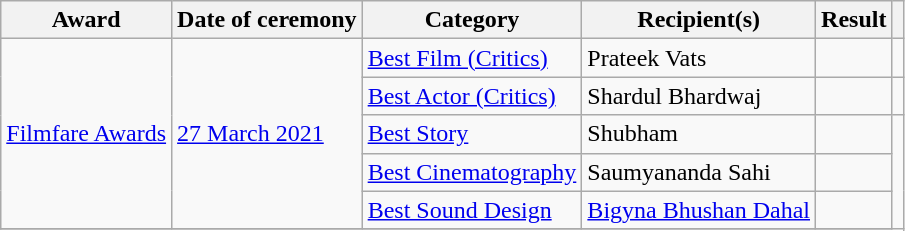<table class="wikitable plainrowheaders sortable">
<tr>
<th>Award</th>
<th>Date of ceremony</th>
<th>Category</th>
<th>Recipient(s)</th>
<th>Result</th>
<th></th>
</tr>
<tr>
<td rowspan=5><a href='#'>Filmfare Awards</a></td>
<td rowspan=5><a href='#'>27 March 2021</a></td>
<td><a href='#'>Best Film (Critics)</a></td>
<td>Prateek Vats</td>
<td></td>
<td></td>
</tr>
<tr>
<td><a href='#'>Best Actor (Critics)</a></td>
<td>Shardul Bhardwaj</td>
<td></td>
</tr>
<tr>
<td><a href='#'>Best Story</a></td>
<td>Shubham</td>
<td></td>
<td rowspan=4></td>
</tr>
<tr>
<td><a href='#'>Best Cinematography</a></td>
<td>Saumyananda Sahi</td>
<td></td>
</tr>
<tr>
<td><a href='#'>Best Sound Design</a></td>
<td><a href='#'>Bigyna Bhushan Dahal</a></td>
<td></td>
</tr>
<tr>
</tr>
</table>
